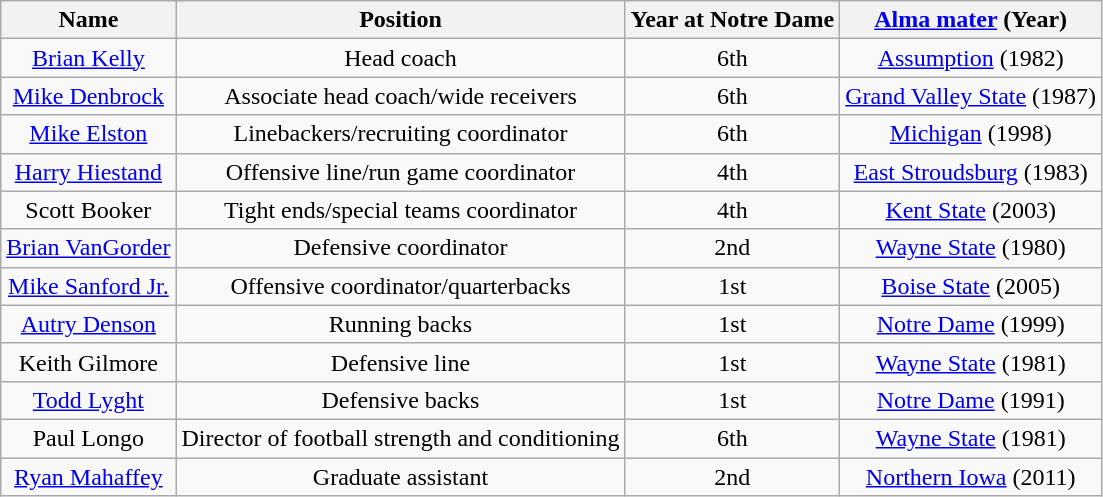<table class="wikitable">
<tr>
<th>Name</th>
<th>Position</th>
<th>Year at Notre Dame</th>
<th><a href='#'>Alma mater</a> (Year)</th>
</tr>
<tr style="text-align:center;">
<td><a href='#'>Brian Kelly</a></td>
<td>Head coach</td>
<td>6th</td>
<td><a href='#'>Assumption</a> (1982)</td>
</tr>
<tr style="text-align:center;">
<td><a href='#'>Mike Denbrock</a></td>
<td>Associate head coach/wide receivers</td>
<td>6th</td>
<td><a href='#'>Grand Valley State</a> (1987)</td>
</tr>
<tr style="text-align:center;">
<td><a href='#'>Mike Elston</a></td>
<td>Linebackers/recruiting coordinator</td>
<td>6th</td>
<td><a href='#'>Michigan</a> (1998)</td>
</tr>
<tr style="text-align:center;">
<td><a href='#'>Harry Hiestand</a></td>
<td>Offensive line/run game coordinator</td>
<td>4th</td>
<td><a href='#'>East Stroudsburg</a> (1983)</td>
</tr>
<tr style="text-align:center;">
<td>Scott Booker</td>
<td>Tight ends/special teams coordinator</td>
<td>4th</td>
<td><a href='#'>Kent State</a> (2003)</td>
</tr>
<tr style="text-align:center;">
<td><a href='#'>Brian VanGorder</a></td>
<td>Defensive coordinator</td>
<td>2nd</td>
<td><a href='#'>Wayne State</a> (1980)</td>
</tr>
<tr style="text-align:center;">
<td><a href='#'>Mike Sanford Jr.</a></td>
<td>Offensive coordinator/quarterbacks</td>
<td>1st</td>
<td><a href='#'>Boise State</a> (2005)</td>
</tr>
<tr style="text-align:center;">
<td><a href='#'>Autry Denson</a></td>
<td>Running backs</td>
<td>1st</td>
<td><a href='#'>Notre Dame</a> (1999)</td>
</tr>
<tr style="text-align:center;">
<td>Keith Gilmore</td>
<td>Defensive line</td>
<td>1st</td>
<td><a href='#'>Wayne State</a> (1981)</td>
</tr>
<tr style="text-align:center;">
<td><a href='#'>Todd Lyght</a></td>
<td>Defensive backs</td>
<td>1st</td>
<td><a href='#'>Notre Dame</a> (1991)</td>
</tr>
<tr style="text-align:center;">
<td>Paul Longo</td>
<td>Director of football strength and conditioning</td>
<td>6th</td>
<td><a href='#'>Wayne State</a> (1981)</td>
</tr>
<tr style="text-align:center;">
<td><a href='#'>Ryan Mahaffey</a></td>
<td>Graduate assistant</td>
<td>2nd</td>
<td><a href='#'>Northern Iowa</a> (2011)</td>
</tr>
</table>
